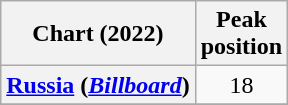<table class="wikitable plainrowheaders" style="text-align:center">
<tr>
<th scope="col">Chart (2022)</th>
<th scope="col">Peak<br> position</th>
</tr>
<tr>
<th scope="row"><a href='#'>Russia</a> (<em><a href='#'>Billboard</a></em>)</th>
<td>18</td>
</tr>
<tr>
</tr>
</table>
